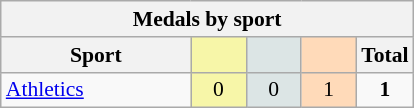<table class="wikitable" style="font-size:90%; text-align:center;">
<tr>
<th colspan="5">Medals by sport</th>
</tr>
<tr>
<th width="120">Sport</th>
<th scope="col" width="30" style="background:#F7F6A8;"></th>
<th scope="col" width="30" style="background:#DCE5E5;"></th>
<th scope="col" width="30" style="background:#FFDAB9;"></th>
<th width="30">Total</th>
</tr>
<tr>
<td align="left"><a href='#'>Athletics</a></td>
<td style="background:#F7F6A8;">0</td>
<td style="background:#DCE5E5;">0</td>
<td style="background:#FFDAB9;">1</td>
<td><strong>1</strong></td>
</tr>
</table>
